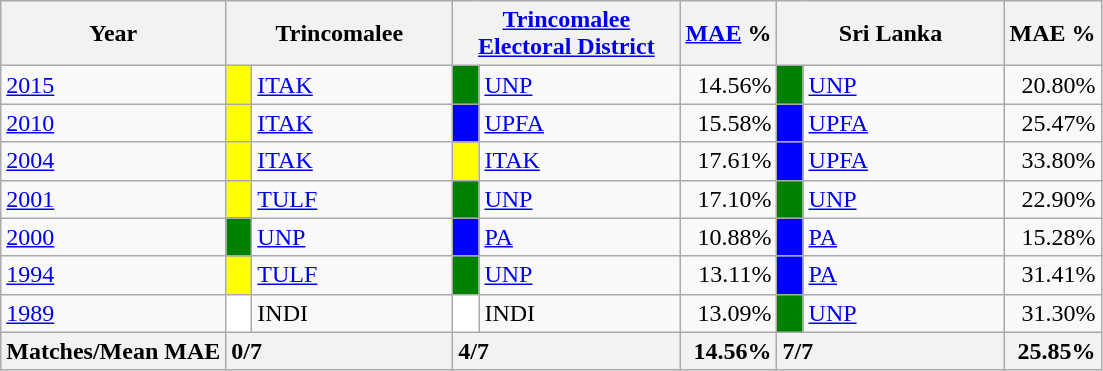<table class="wikitable">
<tr>
<th>Year</th>
<th colspan="2" width="144px">Trincomalee</th>
<th colspan="2" width="144px"><a href='#'>Trincomalee Electoral District</a></th>
<th><a href='#'>MAE</a> %</th>
<th colspan="2" width="144px">Sri Lanka</th>
<th>MAE %</th>
</tr>
<tr>
<td><a href='#'>2015</a></td>
<td style="background-color:yellow;" width="10px"></td>
<td style="text-align:left;"><a href='#'>ITAK</a></td>
<td style="background-color:green;" width="10px"></td>
<td style="text-align:left;"><a href='#'>UNP</a></td>
<td style="text-align:right;">14.56%</td>
<td style="background-color:green;" width="10px"></td>
<td style="text-align:left;"><a href='#'>UNP</a></td>
<td style="text-align:right;">20.80%</td>
</tr>
<tr>
<td><a href='#'>2010</a></td>
<td style="background-color:yellow;" width="10px"></td>
<td style="text-align:left;"><a href='#'>ITAK</a></td>
<td style="background-color:blue;" width="10px"></td>
<td style="text-align:left;"><a href='#'>UPFA</a></td>
<td style="text-align:right;">15.58%</td>
<td style="background-color:blue;" width="10px"></td>
<td style="text-align:left;"><a href='#'>UPFA</a></td>
<td style="text-align:right;">25.47%</td>
</tr>
<tr>
<td><a href='#'>2004</a></td>
<td style="background-color:yellow;" width="10px"></td>
<td style="text-align:left;"><a href='#'>ITAK</a></td>
<td style="background-color:yellow;" width="10px"></td>
<td style="text-align:left;"><a href='#'>ITAK</a></td>
<td style="text-align:right;">17.61%</td>
<td style="background-color:blue;" width="10px"></td>
<td style="text-align:left;"><a href='#'>UPFA</a></td>
<td style="text-align:right;">33.80%</td>
</tr>
<tr>
<td><a href='#'>2001</a></td>
<td style="background-color:yellow;" width="10px"></td>
<td style="text-align:left;"><a href='#'>TULF</a></td>
<td style="background-color:green;" width="10px"></td>
<td style="text-align:left;"><a href='#'>UNP</a></td>
<td style="text-align:right;">17.10%</td>
<td style="background-color:green;" width="10px"></td>
<td style="text-align:left;"><a href='#'>UNP</a></td>
<td style="text-align:right;">22.90%</td>
</tr>
<tr>
<td><a href='#'>2000</a></td>
<td style="background-color:green;" width="10px"></td>
<td style="text-align:left;"><a href='#'>UNP</a></td>
<td style="background-color:blue;" width="10px"></td>
<td style="text-align:left;"><a href='#'>PA</a></td>
<td style="text-align:right;">10.88%</td>
<td style="background-color:blue;" width="10px"></td>
<td style="text-align:left;"><a href='#'>PA</a></td>
<td style="text-align:right;">15.28%</td>
</tr>
<tr>
<td><a href='#'>1994</a></td>
<td style="background-color:yellow;" width="10px"></td>
<td style="text-align:left;"><a href='#'>TULF</a></td>
<td style="background-color:green;" width="10px"></td>
<td style="text-align:left;"><a href='#'>UNP</a></td>
<td style="text-align:right;">13.11%</td>
<td style="background-color:blue;" width="10px"></td>
<td style="text-align:left;"><a href='#'>PA</a></td>
<td style="text-align:right;">31.41%</td>
</tr>
<tr>
<td><a href='#'>1989</a></td>
<td style="background-color:white;" width="10px"></td>
<td style="text-align:left;">INDI</td>
<td style="background-color:white;" width="10px"></td>
<td style="text-align:left;">INDI</td>
<td style="text-align:right;">13.09%</td>
<td style="background-color:green;" width="10px"></td>
<td style="text-align:left;"><a href='#'>UNP</a></td>
<td style="text-align:right;">31.30%</td>
</tr>
<tr>
<th>Matches/Mean MAE</th>
<th style="text-align:left;"colspan="2" width="144px">0/7</th>
<th style="text-align:left;"colspan="2" width="144px">4/7</th>
<th style="text-align:right;">14.56%</th>
<th style="text-align:left;"colspan="2" width="144px">7/7</th>
<th style="text-align:right;">25.85%</th>
</tr>
</table>
